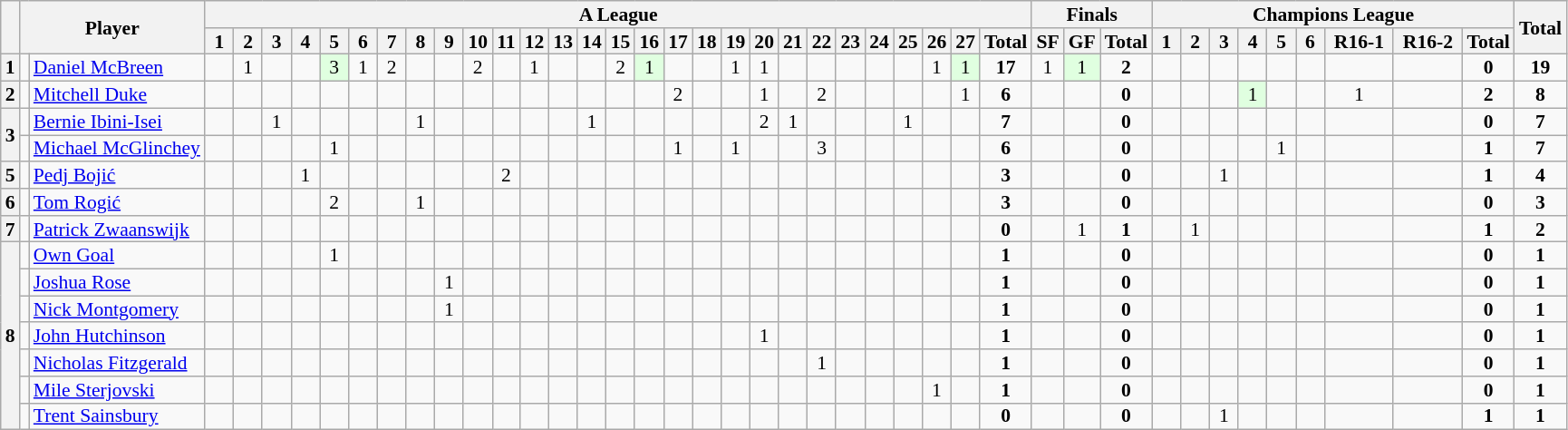<table class="wikitable" style="text-align:center; line-height: 90%; font-size:90%;">
<tr>
<th rowspan="2"></th>
<th rowspan="2" colspan="2">Player</th>
<th colspan="28">A League</th>
<th colspan="3">Finals</th>
<th colspan="9">Champions League</th>
<th rowspan="2" colspan="2">Total</th>
</tr>
<tr>
<th> 1 </th>
<th> 2 </th>
<th> 3 </th>
<th> 4 </th>
<th> 5 </th>
<th> 6 </th>
<th> 7 </th>
<th> 8 </th>
<th> 9 </th>
<th>10</th>
<th>11</th>
<th>12</th>
<th>13</th>
<th>14</th>
<th>15</th>
<th>16</th>
<th>17</th>
<th>18</th>
<th>19</th>
<th>20</th>
<th>21</th>
<th>22</th>
<th>23</th>
<th>24</th>
<th>25</th>
<th>26</th>
<th>27</th>
<th>Total</th>
<th>SF</th>
<th>GF</th>
<th>Total</th>
<th> 1 </th>
<th> 2 </th>
<th> 3 </th>
<th> 4 </th>
<th> 5 </th>
<th> 6 </th>
<th> R16-1 </th>
<th> R16-2 </th>
<th>Total</th>
</tr>
<tr>
<th>1</th>
<td></td>
<td style="text-align:left;"><a href='#'>Daniel McBreen</a></td>
<td></td>
<td>1</td>
<td></td>
<td></td>
<td style=background:#e0ffe0>3</td>
<td>1</td>
<td>2</td>
<td></td>
<td></td>
<td>2</td>
<td></td>
<td>1</td>
<td></td>
<td></td>
<td>2</td>
<td style=background:#e0ffe0>1</td>
<td></td>
<td></td>
<td>1</td>
<td>1</td>
<td></td>
<td></td>
<td></td>
<td></td>
<td></td>
<td>1</td>
<td style=background:#e0ffe0>1</td>
<td><strong>17</strong></td>
<td>1</td>
<td style=background:#e0ffe0>1</td>
<td><strong>2</strong></td>
<td></td>
<td></td>
<td></td>
<td></td>
<td></td>
<td></td>
<td></td>
<td></td>
<td><strong>0</strong></td>
<td><strong>19</strong></td>
</tr>
<tr>
<th>2</th>
<td></td>
<td style="text-align:left;"><a href='#'>Mitchell Duke</a></td>
<td></td>
<td></td>
<td></td>
<td></td>
<td></td>
<td></td>
<td></td>
<td></td>
<td></td>
<td></td>
<td></td>
<td></td>
<td></td>
<td></td>
<td></td>
<td></td>
<td>2</td>
<td></td>
<td></td>
<td>1</td>
<td></td>
<td>2</td>
<td></td>
<td></td>
<td></td>
<td></td>
<td>1</td>
<td><strong>6</strong></td>
<td></td>
<td></td>
<td><strong>0</strong></td>
<td></td>
<td></td>
<td></td>
<td style=background:#e0ffe0>1</td>
<td></td>
<td></td>
<td>1</td>
<td></td>
<td><strong>2</strong></td>
<td><strong>8</strong></td>
</tr>
<tr>
<th rowspan=2>3</th>
<td></td>
<td style="text-align:left;"><a href='#'>Bernie Ibini-Isei</a></td>
<td></td>
<td></td>
<td>1</td>
<td></td>
<td></td>
<td></td>
<td></td>
<td>1</td>
<td></td>
<td></td>
<td></td>
<td></td>
<td></td>
<td>1</td>
<td></td>
<td></td>
<td></td>
<td></td>
<td></td>
<td>2</td>
<td>1</td>
<td></td>
<td></td>
<td></td>
<td>1</td>
<td></td>
<td></td>
<td><strong>7</strong></td>
<td></td>
<td></td>
<td><strong>0</strong></td>
<td></td>
<td></td>
<td></td>
<td></td>
<td></td>
<td></td>
<td></td>
<td></td>
<td><strong>0</strong></td>
<td><strong>7</strong></td>
</tr>
<tr>
<td></td>
<td style="text-align:left;"><a href='#'>Michael McGlinchey</a></td>
<td></td>
<td></td>
<td></td>
<td></td>
<td>1</td>
<td></td>
<td></td>
<td></td>
<td></td>
<td></td>
<td></td>
<td></td>
<td></td>
<td></td>
<td></td>
<td></td>
<td>1</td>
<td></td>
<td>1</td>
<td></td>
<td></td>
<td>3</td>
<td></td>
<td></td>
<td></td>
<td></td>
<td></td>
<td><strong>6</strong></td>
<td></td>
<td></td>
<td><strong>0</strong></td>
<td></td>
<td></td>
<td></td>
<td></td>
<td>1</td>
<td></td>
<td></td>
<td></td>
<td><strong>1</strong></td>
<td><strong>7</strong></td>
</tr>
<tr>
<th rowspan="1">5</th>
<td></td>
<td style="text-align:left;"><a href='#'>Pedj Bojić</a></td>
<td></td>
<td></td>
<td></td>
<td>1</td>
<td></td>
<td></td>
<td></td>
<td></td>
<td></td>
<td></td>
<td>2</td>
<td></td>
<td></td>
<td></td>
<td></td>
<td></td>
<td></td>
<td></td>
<td></td>
<td></td>
<td></td>
<td></td>
<td></td>
<td></td>
<td></td>
<td></td>
<td></td>
<td><strong>3</strong></td>
<td></td>
<td></td>
<td><strong>0</strong></td>
<td></td>
<td></td>
<td>1</td>
<td></td>
<td></td>
<td></td>
<td></td>
<td></td>
<td><strong>1</strong></td>
<td><strong>4</strong></td>
</tr>
<tr>
<th rowspan="1">6</th>
<td></td>
<td style="text-align:left;"><a href='#'>Tom Rogić</a></td>
<td></td>
<td></td>
<td></td>
<td></td>
<td>2</td>
<td></td>
<td></td>
<td>1</td>
<td></td>
<td></td>
<td></td>
<td></td>
<td></td>
<td></td>
<td></td>
<td></td>
<td></td>
<td></td>
<td></td>
<td></td>
<td></td>
<td></td>
<td></td>
<td></td>
<td></td>
<td></td>
<td></td>
<td><strong>3</strong></td>
<td></td>
<td></td>
<td><strong>0</strong></td>
<td></td>
<td></td>
<td></td>
<td></td>
<td></td>
<td></td>
<td></td>
<td></td>
<td><strong>0</strong></td>
<td><strong>3</strong></td>
</tr>
<tr>
<th>7</th>
<td></td>
<td style="text-align:left;"><a href='#'>Patrick Zwaanswijk</a></td>
<td></td>
<td></td>
<td></td>
<td></td>
<td></td>
<td></td>
<td></td>
<td></td>
<td></td>
<td></td>
<td></td>
<td></td>
<td></td>
<td></td>
<td></td>
<td></td>
<td></td>
<td></td>
<td></td>
<td></td>
<td></td>
<td></td>
<td></td>
<td></td>
<td></td>
<td></td>
<td></td>
<td><strong>0</strong></td>
<td></td>
<td>1</td>
<td><strong>1</strong></td>
<td></td>
<td>1</td>
<td></td>
<td></td>
<td></td>
<td></td>
<td></td>
<td></td>
<td><strong>1</strong></td>
<td><strong>2</strong></td>
</tr>
<tr>
<th rowspan="7">8</th>
<td></td>
<td style="text-align:left;"><a href='#'>Own Goal</a></td>
<td></td>
<td></td>
<td></td>
<td></td>
<td>1</td>
<td></td>
<td></td>
<td></td>
<td></td>
<td></td>
<td></td>
<td></td>
<td></td>
<td></td>
<td></td>
<td></td>
<td></td>
<td></td>
<td></td>
<td></td>
<td></td>
<td></td>
<td></td>
<td></td>
<td></td>
<td></td>
<td></td>
<td><strong>1</strong></td>
<td></td>
<td></td>
<td><strong>0</strong></td>
<td></td>
<td></td>
<td></td>
<td></td>
<td></td>
<td></td>
<td></td>
<td></td>
<td><strong>0</strong></td>
<td><strong>1</strong></td>
</tr>
<tr>
<td></td>
<td style="text-align:left;"><a href='#'>Joshua Rose</a></td>
<td></td>
<td></td>
<td></td>
<td></td>
<td></td>
<td></td>
<td></td>
<td></td>
<td>1</td>
<td></td>
<td></td>
<td></td>
<td></td>
<td></td>
<td></td>
<td></td>
<td></td>
<td></td>
<td></td>
<td></td>
<td></td>
<td></td>
<td></td>
<td></td>
<td></td>
<td></td>
<td></td>
<td><strong>1</strong></td>
<td></td>
<td></td>
<td><strong>0</strong></td>
<td></td>
<td></td>
<td></td>
<td></td>
<td></td>
<td></td>
<td></td>
<td></td>
<td><strong>0</strong></td>
<td><strong>1</strong></td>
</tr>
<tr>
<td></td>
<td style="text-align:left;"><a href='#'>Nick Montgomery</a></td>
<td></td>
<td></td>
<td></td>
<td></td>
<td></td>
<td></td>
<td></td>
<td></td>
<td>1</td>
<td></td>
<td></td>
<td></td>
<td></td>
<td></td>
<td></td>
<td></td>
<td></td>
<td></td>
<td></td>
<td></td>
<td></td>
<td></td>
<td></td>
<td></td>
<td></td>
<td></td>
<td></td>
<td><strong>1</strong></td>
<td></td>
<td></td>
<td><strong>0</strong></td>
<td></td>
<td></td>
<td></td>
<td></td>
<td></td>
<td></td>
<td></td>
<td></td>
<td><strong>0</strong></td>
<td><strong>1</strong></td>
</tr>
<tr>
<td></td>
<td style="text-align:left;"><a href='#'>John Hutchinson</a></td>
<td></td>
<td></td>
<td></td>
<td></td>
<td></td>
<td></td>
<td></td>
<td></td>
<td></td>
<td></td>
<td></td>
<td></td>
<td></td>
<td></td>
<td></td>
<td></td>
<td></td>
<td></td>
<td></td>
<td>1</td>
<td></td>
<td></td>
<td></td>
<td></td>
<td></td>
<td></td>
<td></td>
<td><strong>1</strong></td>
<td></td>
<td></td>
<td><strong>0</strong></td>
<td></td>
<td></td>
<td></td>
<td></td>
<td></td>
<td></td>
<td></td>
<td></td>
<td><strong>0</strong></td>
<td><strong>1</strong></td>
</tr>
<tr>
<td></td>
<td style="text-align:left;"><a href='#'>Nicholas Fitzgerald</a></td>
<td></td>
<td></td>
<td></td>
<td></td>
<td></td>
<td></td>
<td></td>
<td></td>
<td></td>
<td></td>
<td></td>
<td></td>
<td></td>
<td></td>
<td></td>
<td></td>
<td></td>
<td></td>
<td></td>
<td></td>
<td></td>
<td>1</td>
<td></td>
<td></td>
<td></td>
<td></td>
<td></td>
<td><strong>1</strong></td>
<td></td>
<td></td>
<td><strong>0</strong></td>
<td></td>
<td></td>
<td></td>
<td></td>
<td></td>
<td></td>
<td></td>
<td></td>
<td><strong>0</strong></td>
<td><strong>1</strong></td>
</tr>
<tr>
<td></td>
<td style="text-align:left;"><a href='#'>Mile Sterjovski</a></td>
<td></td>
<td></td>
<td></td>
<td></td>
<td></td>
<td></td>
<td></td>
<td></td>
<td></td>
<td></td>
<td></td>
<td></td>
<td></td>
<td></td>
<td></td>
<td></td>
<td></td>
<td></td>
<td></td>
<td></td>
<td></td>
<td></td>
<td></td>
<td></td>
<td></td>
<td>1</td>
<td></td>
<td><strong>1</strong></td>
<td></td>
<td></td>
<td><strong>0</strong></td>
<td></td>
<td></td>
<td></td>
<td></td>
<td></td>
<td></td>
<td></td>
<td></td>
<td><strong>0</strong></td>
<td><strong>1</strong></td>
</tr>
<tr>
<td></td>
<td style="text-align:left;"><a href='#'>Trent Sainsbury</a></td>
<td></td>
<td></td>
<td></td>
<td></td>
<td></td>
<td></td>
<td></td>
<td></td>
<td></td>
<td></td>
<td></td>
<td></td>
<td></td>
<td></td>
<td></td>
<td></td>
<td></td>
<td></td>
<td></td>
<td></td>
<td></td>
<td></td>
<td></td>
<td></td>
<td></td>
<td></td>
<td></td>
<td><strong>0</strong></td>
<td></td>
<td></td>
<td><strong>0</strong></td>
<td></td>
<td></td>
<td>1</td>
<td></td>
<td></td>
<td></td>
<td></td>
<td></td>
<td><strong>1</strong></td>
<td><strong>1</strong></td>
</tr>
</table>
